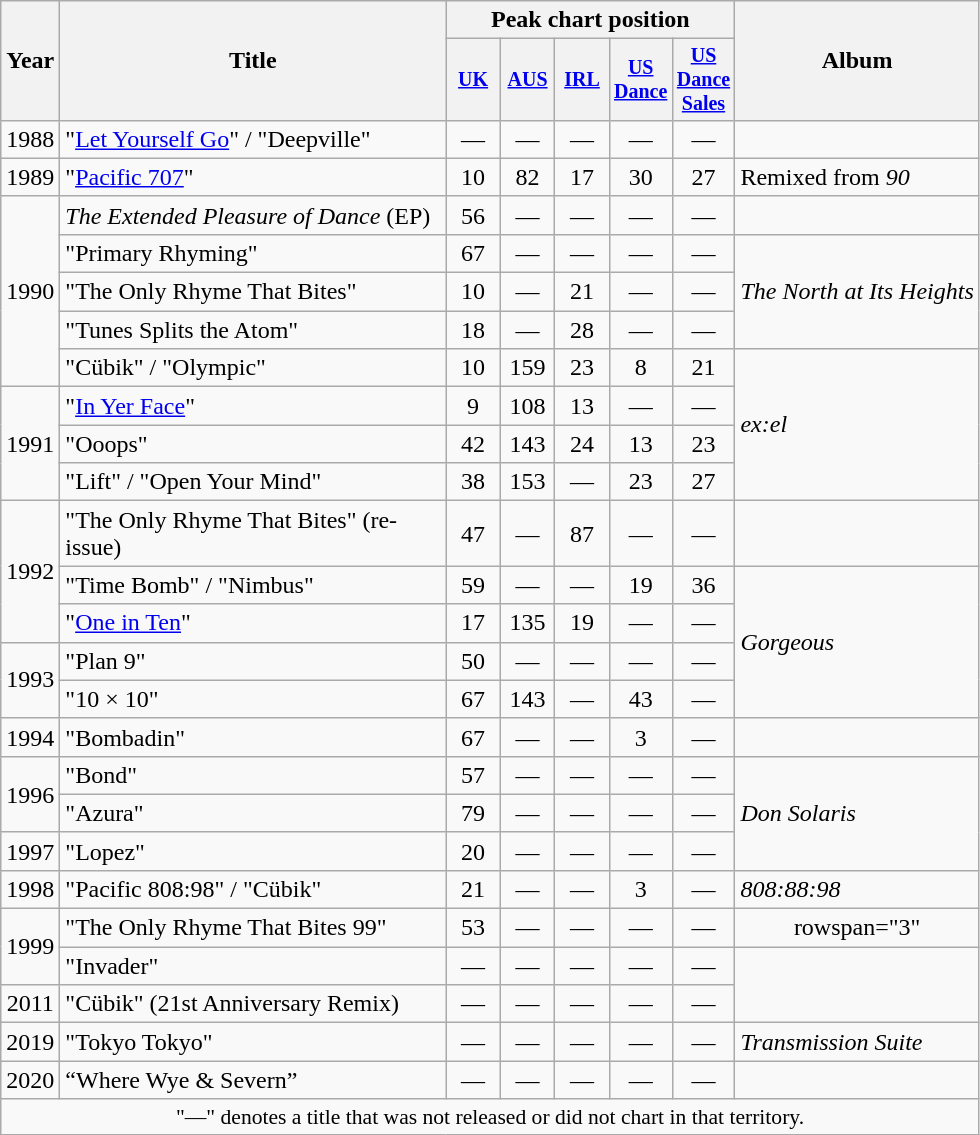<table class="wikitable" style="text-align:center;">
<tr>
<th rowspan="2">Year</th>
<th rowspan="2" style="width:250px;">Title</th>
<th colspan="5">Peak chart position</th>
<th rowspan="2" style="text-align:center;">Album</th>
</tr>
<tr style="font-size:smaller;">
<th width="30"><a href='#'>UK</a><br></th>
<th width="30"><a href='#'>AUS</a><br></th>
<th width="30"><a href='#'>IRL</a><br></th>
<th width="30"><a href='#'>US Dance</a><br></th>
<th width="30"><a href='#'>US Dance Sales</a><br></th>
</tr>
<tr>
<td>1988</td>
<td align=left>"<a href='#'>Let Yourself Go</a>" / "Deepville"</td>
<td>—</td>
<td>—</td>
<td>—</td>
<td>—</td>
<td>—</td>
<td></td>
</tr>
<tr>
<td>1989</td>
<td align=left>"<a href='#'>Pacific 707</a>"</td>
<td>10</td>
<td>82</td>
<td>17</td>
<td>30</td>
<td>27</td>
<td style="text-align:left">Remixed from <em>90</em></td>
</tr>
<tr>
<td rowspan=5>1990</td>
<td align=left><em>The Extended Pleasure of Dance</em> (EP)</td>
<td>56</td>
<td>—</td>
<td>—</td>
<td>—</td>
<td>—</td>
<td></td>
</tr>
<tr>
<td align=left>"Primary Rhyming"<br></td>
<td>67</td>
<td>—</td>
<td>—</td>
<td>—</td>
<td>—</td>
<td style="text-align:left;" rowspan="3"><em>The North at Its Heights</em> <br></td>
</tr>
<tr>
<td align=left>"The Only Rhyme That Bites"<br></td>
<td>10</td>
<td>—</td>
<td>21</td>
<td>—</td>
<td>—</td>
</tr>
<tr>
<td align=left>"Tunes Splits the Atom"<br></td>
<td>18</td>
<td>—</td>
<td>28</td>
<td>—</td>
<td>—</td>
</tr>
<tr>
<td align=left>"Cübik" / "Olympic"</td>
<td>10</td>
<td>159</td>
<td>23</td>
<td>8</td>
<td>21</td>
<td style="text-align:left;" rowspan="4"><em>ex:el</em></td>
</tr>
<tr>
<td rowspan=3>1991</td>
<td align=left>"<a href='#'>In Yer Face</a>"</td>
<td>9</td>
<td>108</td>
<td>13</td>
<td>—</td>
<td>—</td>
</tr>
<tr>
<td align=left>"Ooops"<br></td>
<td>42</td>
<td>143</td>
<td>24</td>
<td>13</td>
<td>23</td>
</tr>
<tr>
<td align=left>"Lift" / "Open Your Mind"</td>
<td>38</td>
<td>153</td>
<td>—</td>
<td>23</td>
<td>27</td>
</tr>
<tr>
<td rowspan=3>1992</td>
<td align=left>"The Only Rhyme That Bites" (re-issue)<br></td>
<td>47</td>
<td>—</td>
<td>87</td>
<td>—</td>
<td>—</td>
<td></td>
</tr>
<tr>
<td align=left>"Time Bomb" / "Nimbus"</td>
<td>59</td>
<td>—</td>
<td>—</td>
<td>19</td>
<td>36</td>
<td style="text-align:left;" rowspan="4"><em>Gorgeous</em></td>
</tr>
<tr>
<td align=left>"<a href='#'>One in Ten</a>"<br></td>
<td>17</td>
<td>135</td>
<td>19</td>
<td>—</td>
<td>—</td>
</tr>
<tr>
<td rowspan=2>1993</td>
<td align=left>"Plan 9"</td>
<td>50</td>
<td>—</td>
<td>—</td>
<td>—</td>
<td>—</td>
</tr>
<tr>
<td align=left>"10 × 10"</td>
<td>67</td>
<td>143</td>
<td>—</td>
<td>43</td>
<td>—</td>
</tr>
<tr>
<td>1994</td>
<td align=left>"Bombadin"</td>
<td>67</td>
<td>—</td>
<td>—</td>
<td>3</td>
<td>—</td>
<td></td>
</tr>
<tr>
<td rowspan=2>1996</td>
<td align=left>"Bond"</td>
<td>57</td>
<td>—</td>
<td>—</td>
<td>—</td>
<td>—</td>
<td style="text-align:left;" rowspan="3"><em>Don Solaris</em></td>
</tr>
<tr>
<td align=left>"Azura"</td>
<td>79</td>
<td>—</td>
<td>—</td>
<td>—</td>
<td>—</td>
</tr>
<tr>
<td>1997</td>
<td align=left>"Lopez"<br></td>
<td>20</td>
<td>—</td>
<td>—</td>
<td>—</td>
<td>—</td>
</tr>
<tr>
<td>1998</td>
<td align=left>"Pacific 808:98" / "Cübik" </td>
<td>21</td>
<td>—</td>
<td>—</td>
<td>3</td>
<td>—</td>
<td align=left><em>808:88:98</em></td>
</tr>
<tr>
<td rowspan=2>1999</td>
<td align=left>"The Only Rhyme That Bites 99"<br></td>
<td>53</td>
<td>—</td>
<td>—</td>
<td>—</td>
<td>—</td>
<td>rowspan="3" </td>
</tr>
<tr>
<td align=left>"Invader"</td>
<td>—</td>
<td>—</td>
<td>—</td>
<td>—</td>
<td>—</td>
</tr>
<tr>
<td>2011</td>
<td align=left>"Cübik" (21st Anniversary Remix)</td>
<td>—</td>
<td>—</td>
<td>—</td>
<td>—</td>
<td>—</td>
</tr>
<tr>
<td>2019</td>
<td align=left>"Tokyo Tokyo"</td>
<td>—</td>
<td>—</td>
<td>—</td>
<td>—</td>
<td>—</td>
<td align=left><em>Transmission Suite</em></td>
</tr>
<tr>
<td>2020</td>
<td align=left>“Where Wye & Severn”</td>
<td>—</td>
<td>—</td>
<td>—</td>
<td>—</td>
<td>—</td>
<td></td>
</tr>
<tr>
<td colspan="8" style="font-size:90%">"—" denotes a title that was not released or did not chart in that territory.</td>
</tr>
</table>
